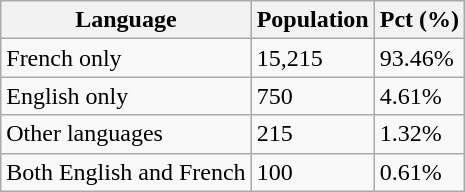<table class="wikitable">
<tr>
<th>Language</th>
<th>Population</th>
<th>Pct (%)</th>
</tr>
<tr>
<td>French only</td>
<td>15,215</td>
<td>93.46%</td>
</tr>
<tr>
<td>English only</td>
<td>750</td>
<td>4.61%</td>
</tr>
<tr>
<td>Other languages</td>
<td>215</td>
<td>1.32%</td>
</tr>
<tr>
<td>Both English and French</td>
<td>100</td>
<td>0.61%</td>
</tr>
</table>
